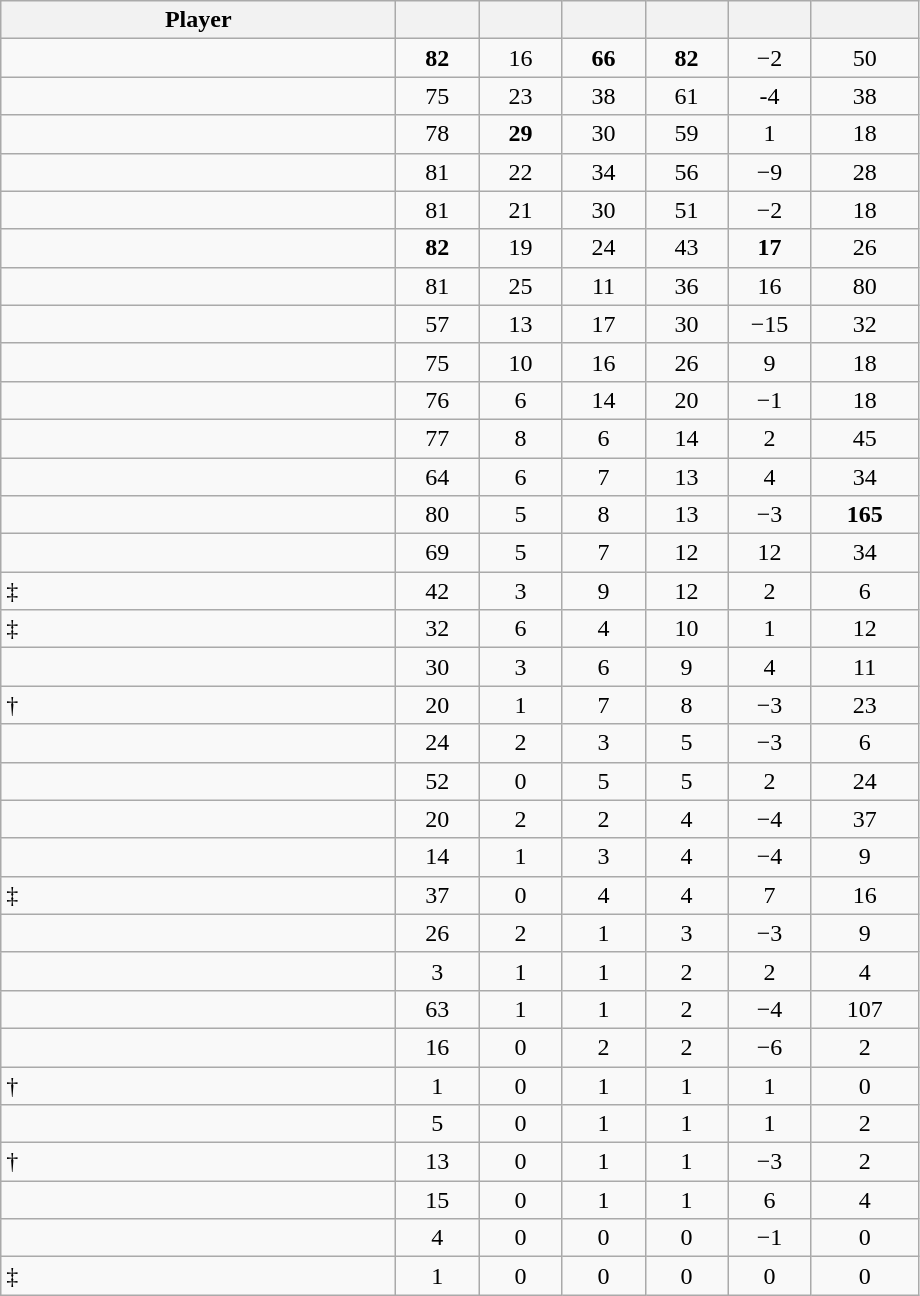<table class="wikitable sortable" style=" text-align:center;">
<tr>
<th style="width:16em">Player</th>
<th style="width:3em"></th>
<th style="width:3em"></th>
<th style="width:3em"></th>
<th style="width:3em"></th>
<th style="width:3em" data-sort-type="number"></th>
<th style="width:4em"></th>
</tr>
<tr>
<td style="text-align:left;"></td>
<td><strong>82</strong></td>
<td>16</td>
<td><strong>66</strong></td>
<td><strong>82</strong></td>
<td>−2</td>
<td>50</td>
</tr>
<tr>
<td style="text-align:left;"></td>
<td>75</td>
<td>23</td>
<td>38</td>
<td>61</td>
<td>-4</td>
<td>38</td>
</tr>
<tr>
<td style="text-align:left;"></td>
<td>78</td>
<td><strong>29</strong></td>
<td>30</td>
<td>59</td>
<td>1</td>
<td>18</td>
</tr>
<tr>
<td style="text-align:left;"></td>
<td>81</td>
<td>22</td>
<td>34</td>
<td>56</td>
<td>−9</td>
<td>28</td>
</tr>
<tr>
<td style="text-align:left;"></td>
<td>81</td>
<td>21</td>
<td>30</td>
<td>51</td>
<td>−2</td>
<td>18</td>
</tr>
<tr>
<td style="text-align:left;"></td>
<td><strong>82</strong></td>
<td>19</td>
<td>24</td>
<td>43</td>
<td><strong>17</strong></td>
<td>26</td>
</tr>
<tr>
<td style="text-align:left;"></td>
<td>81</td>
<td>25</td>
<td>11</td>
<td>36</td>
<td>16</td>
<td>80</td>
</tr>
<tr>
<td style="text-align:left;"></td>
<td>57</td>
<td>13</td>
<td>17</td>
<td>30</td>
<td>−15</td>
<td>32</td>
</tr>
<tr>
<td style="text-align:left;"></td>
<td>75</td>
<td>10</td>
<td>16</td>
<td>26</td>
<td>9</td>
<td>18</td>
</tr>
<tr>
<td style="text-align:left;"></td>
<td>76</td>
<td>6</td>
<td>14</td>
<td>20</td>
<td>−1</td>
<td>18</td>
</tr>
<tr>
<td style="text-align:left;"></td>
<td>77</td>
<td>8</td>
<td>6</td>
<td>14</td>
<td>2</td>
<td>45</td>
</tr>
<tr>
<td style="text-align:left;"></td>
<td>64</td>
<td>6</td>
<td>7</td>
<td>13</td>
<td>4</td>
<td>34</td>
</tr>
<tr>
<td style="text-align:left;"></td>
<td>80</td>
<td>5</td>
<td>8</td>
<td>13</td>
<td>−3</td>
<td><strong>165</strong></td>
</tr>
<tr>
<td style="text-align:left;"></td>
<td>69</td>
<td>5</td>
<td>7</td>
<td>12</td>
<td>12</td>
<td>34</td>
</tr>
<tr>
<td style="text-align:left;">‡</td>
<td>42</td>
<td>3</td>
<td>9</td>
<td>12</td>
<td>2</td>
<td>6</td>
</tr>
<tr>
<td style="text-align:left;">‡</td>
<td>32</td>
<td>6</td>
<td>4</td>
<td>10</td>
<td>1</td>
<td>12</td>
</tr>
<tr>
<td style="text-align:left;"></td>
<td>30</td>
<td>3</td>
<td>6</td>
<td>9</td>
<td>4</td>
<td>11</td>
</tr>
<tr>
<td style="text-align:left;">†</td>
<td>20</td>
<td>1</td>
<td>7</td>
<td>8</td>
<td>−3</td>
<td>23</td>
</tr>
<tr>
<td style="text-align:left;"></td>
<td>24</td>
<td>2</td>
<td>3</td>
<td>5</td>
<td>−3</td>
<td>6</td>
</tr>
<tr>
<td style="text-align:left;"></td>
<td>52</td>
<td>0</td>
<td>5</td>
<td>5</td>
<td>2</td>
<td>24</td>
</tr>
<tr>
<td style="text-align:left;"></td>
<td>20</td>
<td>2</td>
<td>2</td>
<td>4</td>
<td>−4</td>
<td>37</td>
</tr>
<tr>
<td style="text-align:left;"></td>
<td>14</td>
<td>1</td>
<td>3</td>
<td>4</td>
<td>−4</td>
<td>9</td>
</tr>
<tr>
<td style="text-align:left;">‡</td>
<td>37</td>
<td>0</td>
<td>4</td>
<td>4</td>
<td>7</td>
<td>16</td>
</tr>
<tr>
<td style="text-align:left;"></td>
<td>26</td>
<td>2</td>
<td>1</td>
<td>3</td>
<td>−3</td>
<td>9</td>
</tr>
<tr>
<td style="text-align:left;"></td>
<td>3</td>
<td>1</td>
<td>1</td>
<td>2</td>
<td>2</td>
<td>4</td>
</tr>
<tr>
<td style="text-align:left;"></td>
<td>63</td>
<td>1</td>
<td>1</td>
<td>2</td>
<td>−4</td>
<td>107</td>
</tr>
<tr>
<td style="text-align:left;"></td>
<td>16</td>
<td>0</td>
<td>2</td>
<td>2</td>
<td>−6</td>
<td>2</td>
</tr>
<tr>
<td style="text-align:left;">†</td>
<td>1</td>
<td>0</td>
<td>1</td>
<td>1</td>
<td>1</td>
<td>0</td>
</tr>
<tr>
<td style="text-align:left;"></td>
<td>5</td>
<td>0</td>
<td>1</td>
<td>1</td>
<td>1</td>
<td>2</td>
</tr>
<tr>
<td style="text-align:left;">†</td>
<td>13</td>
<td>0</td>
<td>1</td>
<td>1</td>
<td>−3</td>
<td>2</td>
</tr>
<tr>
<td style="text-align:left;"></td>
<td>15</td>
<td>0</td>
<td>1</td>
<td>1</td>
<td>6</td>
<td>4</td>
</tr>
<tr>
<td style="text-align:left;"></td>
<td>4</td>
<td>0</td>
<td>0</td>
<td>0</td>
<td>−1</td>
<td>0</td>
</tr>
<tr>
<td style="text-align:left;">‡</td>
<td>1</td>
<td>0</td>
<td>0</td>
<td>0</td>
<td>0</td>
<td>0</td>
</tr>
</table>
